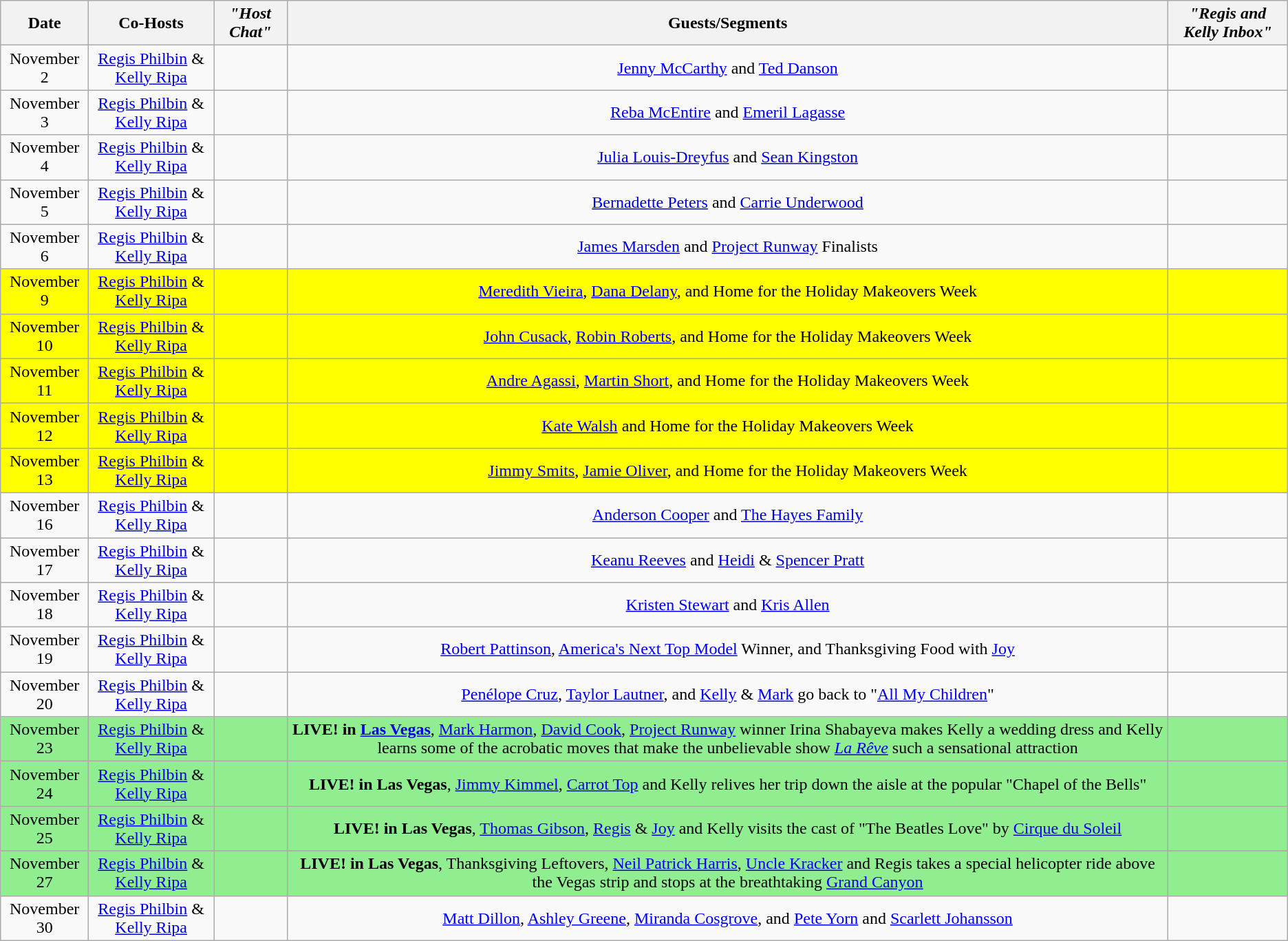<table class="wikitable sortable" border="1" style="text-align:center">
<tr>
<th>Date</th>
<th>Co-Hosts</th>
<th><em>"Host Chat"</em></th>
<th>Guests/Segments</th>
<th><em>"Regis and Kelly Inbox"</em></th>
</tr>
<tr>
<td>November 2</td>
<td><a href='#'>Regis Philbin</a> & <a href='#'>Kelly Ripa</a></td>
<td></td>
<td><a href='#'>Jenny McCarthy</a> and <a href='#'>Ted Danson</a></td>
<td></td>
</tr>
<tr>
<td>November 3</td>
<td><a href='#'>Regis Philbin</a> & <a href='#'>Kelly Ripa</a></td>
<td></td>
<td><a href='#'>Reba McEntire</a> and <a href='#'>Emeril Lagasse</a></td>
<td></td>
</tr>
<tr>
<td>November 4</td>
<td><a href='#'>Regis Philbin</a> & <a href='#'>Kelly Ripa</a></td>
<td></td>
<td><a href='#'>Julia Louis-Dreyfus</a> and <a href='#'>Sean Kingston</a></td>
<td></td>
</tr>
<tr>
<td>November 5</td>
<td><a href='#'>Regis Philbin</a> & <a href='#'>Kelly Ripa</a></td>
<td></td>
<td><a href='#'>Bernadette Peters</a> and <a href='#'>Carrie Underwood</a></td>
<td></td>
</tr>
<tr>
<td>November 6</td>
<td><a href='#'>Regis Philbin</a> & <a href='#'>Kelly Ripa</a></td>
<td></td>
<td><a href='#'>James Marsden</a> and <a href='#'>Project Runway</a> Finalists</td>
<td></td>
</tr>
<tr bgcolor=yellow>
<td>November 9</td>
<td><a href='#'>Regis Philbin</a> & <a href='#'>Kelly Ripa</a></td>
<td></td>
<td><a href='#'>Meredith Vieira</a>, <a href='#'>Dana Delany</a>, and Home for the Holiday Makeovers Week</td>
<td></td>
</tr>
<tr bgcolor=yellow>
<td>November 10</td>
<td><a href='#'>Regis Philbin</a> & <a href='#'>Kelly Ripa</a></td>
<td></td>
<td><a href='#'>John Cusack</a>, <a href='#'>Robin Roberts</a>, and Home for the Holiday Makeovers Week</td>
<td></td>
</tr>
<tr bgcolor=yellow>
<td>November 11</td>
<td><a href='#'>Regis Philbin</a> & <a href='#'>Kelly Ripa</a></td>
<td></td>
<td><a href='#'>Andre Agassi</a>, <a href='#'>Martin Short</a>, and Home for the Holiday Makeovers Week</td>
<td></td>
</tr>
<tr bgcolor=yellow>
<td>November 12</td>
<td><a href='#'>Regis Philbin</a> & <a href='#'>Kelly Ripa</a></td>
<td></td>
<td><a href='#'>Kate Walsh</a> and Home for the Holiday Makeovers Week</td>
<td></td>
</tr>
<tr bgcolor=yellow>
<td>November 13</td>
<td><a href='#'>Regis Philbin</a> & <a href='#'>Kelly Ripa</a></td>
<td></td>
<td><a href='#'>Jimmy Smits</a>, <a href='#'>Jamie Oliver</a>, and Home for the Holiday Makeovers Week</td>
<td></td>
</tr>
<tr>
<td>November 16</td>
<td><a href='#'>Regis Philbin</a> & <a href='#'>Kelly Ripa</a></td>
<td></td>
<td><a href='#'>Anderson Cooper</a> and <a href='#'>The Hayes Family</a></td>
<td></td>
</tr>
<tr>
<td>November 17</td>
<td><a href='#'>Regis Philbin</a> & <a href='#'>Kelly Ripa</a></td>
<td></td>
<td><a href='#'>Keanu Reeves</a> and <a href='#'>Heidi</a> & <a href='#'>Spencer Pratt</a></td>
<td></td>
</tr>
<tr>
<td>November 18</td>
<td><a href='#'>Regis Philbin</a> & <a href='#'>Kelly Ripa</a></td>
<td></td>
<td><a href='#'>Kristen Stewart</a> and <a href='#'>Kris Allen</a></td>
<td></td>
</tr>
<tr>
<td>November 19</td>
<td><a href='#'>Regis Philbin</a> & <a href='#'>Kelly Ripa</a></td>
<td></td>
<td><a href='#'>Robert Pattinson</a>, <a href='#'>America's Next Top Model</a> Winner, and Thanksgiving Food with <a href='#'>Joy</a></td>
<td></td>
</tr>
<tr>
<td>November 20</td>
<td><a href='#'>Regis Philbin</a> & <a href='#'>Kelly Ripa</a></td>
<td></td>
<td><a href='#'>Penélope Cruz</a>, <a href='#'>Taylor Lautner</a>, and <a href='#'>Kelly</a> & <a href='#'>Mark</a> go back to "<a href='#'>All My Children</a>"</td>
<td></td>
</tr>
<tr bgcolor=lightgreen>
<td>November 23</td>
<td><a href='#'>Regis Philbin</a> & <a href='#'>Kelly Ripa</a></td>
<td></td>
<td><strong>LIVE! in <a href='#'>Las Vegas</a></strong>, <a href='#'>Mark Harmon</a>, <a href='#'>David Cook</a>, <a href='#'>Project Runway</a> winner Irina Shabayeva makes Kelly a wedding dress and Kelly learns some of the acrobatic moves that make the unbelievable show <em><a href='#'>La Rêve</a></em> such a sensational attraction</td>
<td></td>
</tr>
<tr bgcolor=lightgreen>
<td>November 24</td>
<td><a href='#'>Regis Philbin</a> & <a href='#'>Kelly Ripa</a></td>
<td></td>
<td><strong>LIVE! in Las Vegas</strong>, <a href='#'>Jimmy Kimmel</a>, <a href='#'>Carrot Top</a> and Kelly relives her trip down the aisle at the popular "Chapel of the Bells"</td>
<td></td>
</tr>
<tr bgcolor=lightgreen>
<td>November 25</td>
<td><a href='#'>Regis Philbin</a> & <a href='#'>Kelly Ripa</a></td>
<td></td>
<td><strong>LIVE! in Las Vegas</strong>, <a href='#'>Thomas Gibson</a>, <a href='#'>Regis</a> & <a href='#'>Joy</a> and Kelly visits the cast of "The Beatles Love" by <a href='#'>Cirque du Soleil</a></td>
<td></td>
</tr>
<tr>
</tr>
<tr bgcolor=lightgreen>
<td>November 27</td>
<td><a href='#'>Regis Philbin</a> & <a href='#'>Kelly Ripa</a></td>
<td></td>
<td><strong>LIVE! in Las Vegas</strong>, Thanksgiving Leftovers, <a href='#'>Neil Patrick Harris</a>, <a href='#'>Uncle Kracker</a> and Regis takes a special helicopter ride above the Vegas strip and stops at the breathtaking <a href='#'>Grand Canyon</a></td>
<td></td>
</tr>
<tr>
<td>November 30</td>
<td><a href='#'>Regis Philbin</a> & <a href='#'>Kelly Ripa</a></td>
<td></td>
<td><a href='#'>Matt Dillon</a>, <a href='#'>Ashley Greene</a>, <a href='#'>Miranda Cosgrove</a>, and <a href='#'>Pete Yorn</a> and <a href='#'>Scarlett Johansson</a></td>
<td></td>
</tr>
</table>
